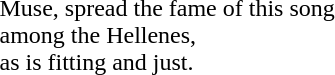<table style="border: 0px; margin-left:100px; white-space:nowrap;">
<tr>
<th scope="col" width="400px"></th>
<th scope="col" width="400px"></th>
</tr>
<tr border="0">
</tr>
<tr Valign=top>
<td><br><br></td>
<td><br>Muse, spread the fame of this song<br>
among the Hellenes,<br>
as is fitting and just.</td>
</tr>
</table>
